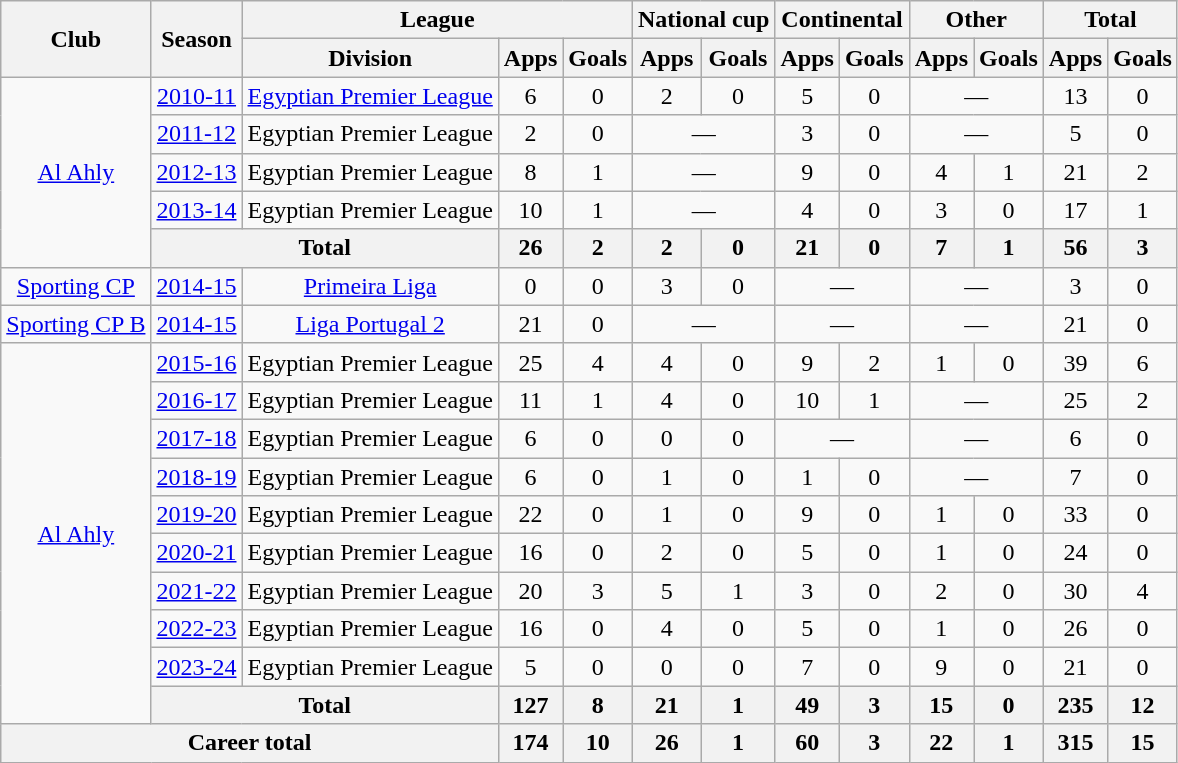<table class="wikitable" style="text-align:center">
<tr>
<th rowspan="2">Club</th>
<th rowspan="2">Season</th>
<th colspan="3">League</th>
<th colspan="2">National cup</th>
<th colspan="2">Continental</th>
<th colspan="2">Other</th>
<th colspan="2">Total</th>
</tr>
<tr>
<th>Division</th>
<th>Apps</th>
<th>Goals</th>
<th>Apps</th>
<th>Goals</th>
<th>Apps</th>
<th>Goals</th>
<th>Apps</th>
<th>Goals</th>
<th>Apps</th>
<th>Goals</th>
</tr>
<tr>
<td rowspan="5"><a href='#'>Al Ahly</a></td>
<td><a href='#'>2010-11</a></td>
<td><a href='#'>Egyptian Premier League</a></td>
<td>6</td>
<td>0</td>
<td>2</td>
<td>0</td>
<td>5</td>
<td>0</td>
<td colspan="2">—</td>
<td>13</td>
<td>0</td>
</tr>
<tr>
<td><a href='#'>2011-12</a></td>
<td>Egyptian Premier League</td>
<td>2</td>
<td>0</td>
<td colspan="2">—</td>
<td>3</td>
<td>0</td>
<td colspan="2">—</td>
<td>5</td>
<td>0</td>
</tr>
<tr>
<td><a href='#'>2012-13</a></td>
<td>Egyptian Premier League</td>
<td>8</td>
<td>1</td>
<td colspan="2">—</td>
<td>9</td>
<td>0</td>
<td>4</td>
<td>1</td>
<td>21</td>
<td>2</td>
</tr>
<tr>
<td><a href='#'>2013-14</a></td>
<td>Egyptian Premier League</td>
<td>10</td>
<td>1</td>
<td colspan="2">—</td>
<td>4</td>
<td>0</td>
<td>3</td>
<td>0</td>
<td>17</td>
<td>1</td>
</tr>
<tr>
<th colspan="2">Total</th>
<th>26</th>
<th>2</th>
<th>2</th>
<th>0</th>
<th>21</th>
<th>0</th>
<th>7</th>
<th>1</th>
<th>56</th>
<th>3</th>
</tr>
<tr>
<td><a href='#'>Sporting CP</a></td>
<td><a href='#'>2014-15</a></td>
<td><a href='#'>Primeira Liga</a></td>
<td>0</td>
<td>0</td>
<td>3</td>
<td>0</td>
<td colspan="2">—</td>
<td colspan="2">—</td>
<td>3</td>
<td>0</td>
</tr>
<tr>
<td><a href='#'>Sporting CP B</a></td>
<td><a href='#'>2014-15</a></td>
<td><a href='#'>Liga Portugal 2</a></td>
<td>21</td>
<td>0</td>
<td colspan="2">—</td>
<td colspan="2">—</td>
<td colspan="2">—</td>
<td>21</td>
<td>0</td>
</tr>
<tr>
<td rowspan="10"><a href='#'>Al Ahly</a></td>
<td><a href='#'>2015-16</a></td>
<td>Egyptian Premier League</td>
<td>25</td>
<td>4</td>
<td>4</td>
<td>0</td>
<td>9</td>
<td>2</td>
<td>1</td>
<td>0</td>
<td>39</td>
<td>6</td>
</tr>
<tr>
<td><a href='#'>2016-17</a></td>
<td>Egyptian Premier League</td>
<td>11</td>
<td>1</td>
<td>4</td>
<td>0</td>
<td>10</td>
<td>1</td>
<td colspan="2">—</td>
<td>25</td>
<td>2</td>
</tr>
<tr>
<td><a href='#'>2017-18</a></td>
<td>Egyptian Premier League</td>
<td>6</td>
<td>0</td>
<td>0</td>
<td>0</td>
<td colspan="2">—</td>
<td colspan="2">—</td>
<td>6</td>
<td>0</td>
</tr>
<tr>
<td><a href='#'>2018-19</a></td>
<td>Egyptian Premier League</td>
<td>6</td>
<td>0</td>
<td>1</td>
<td>0</td>
<td>1</td>
<td>0</td>
<td colspan="2">—</td>
<td>7</td>
<td>0</td>
</tr>
<tr>
<td><a href='#'>2019-20</a></td>
<td>Egyptian Premier League</td>
<td>22</td>
<td>0</td>
<td>1</td>
<td>0</td>
<td>9</td>
<td>0</td>
<td>1</td>
<td>0</td>
<td>33</td>
<td>0</td>
</tr>
<tr>
<td><a href='#'>2020-21</a></td>
<td>Egyptian Premier League</td>
<td>16</td>
<td>0</td>
<td>2</td>
<td>0</td>
<td>5</td>
<td>0</td>
<td>1</td>
<td>0</td>
<td>24</td>
<td>0</td>
</tr>
<tr>
<td><a href='#'>2021-22</a></td>
<td>Egyptian Premier League</td>
<td>20</td>
<td>3</td>
<td>5</td>
<td>1</td>
<td>3</td>
<td>0</td>
<td>2</td>
<td>0</td>
<td>30</td>
<td>4</td>
</tr>
<tr>
<td><a href='#'>2022-23</a></td>
<td>Egyptian Premier League</td>
<td>16</td>
<td>0</td>
<td>4</td>
<td>0</td>
<td>5</td>
<td>0</td>
<td>1</td>
<td>0</td>
<td>26</td>
<td>0</td>
</tr>
<tr>
<td><a href='#'>2023-24</a></td>
<td>Egyptian Premier League</td>
<td>5</td>
<td>0</td>
<td>0</td>
<td>0</td>
<td>7</td>
<td>0</td>
<td>9</td>
<td>0</td>
<td>21</td>
<td>0</td>
</tr>
<tr>
<th colspan="2">Total</th>
<th>127</th>
<th>8</th>
<th>21</th>
<th>1</th>
<th>49</th>
<th>3</th>
<th>15</th>
<th>0</th>
<th>235</th>
<th>12</th>
</tr>
<tr>
<th colspan="3">Career total</th>
<th>174</th>
<th>10</th>
<th>26</th>
<th>1</th>
<th>60</th>
<th>3</th>
<th>22</th>
<th>1</th>
<th>315</th>
<th>15</th>
</tr>
</table>
